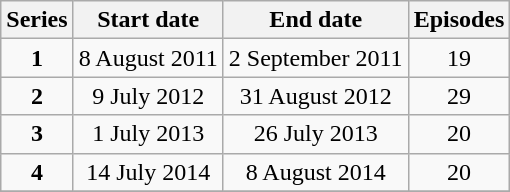<table class="wikitable" style="text-align:center;">
<tr>
<th>Series</th>
<th>Start date</th>
<th>End date</th>
<th>Episodes</th>
</tr>
<tr>
<td><strong>1</strong></td>
<td>8 August 2011</td>
<td>2 September 2011</td>
<td>19</td>
</tr>
<tr>
<td><strong>2</strong></td>
<td>9 July 2012</td>
<td>31 August 2012</td>
<td>29</td>
</tr>
<tr>
<td><strong>3</strong></td>
<td>1 July 2013</td>
<td>26 July 2013</td>
<td>20</td>
</tr>
<tr>
<td><strong>4</strong></td>
<td>14 July 2014</td>
<td>8 August 2014</td>
<td>20</td>
</tr>
<tr>
</tr>
</table>
